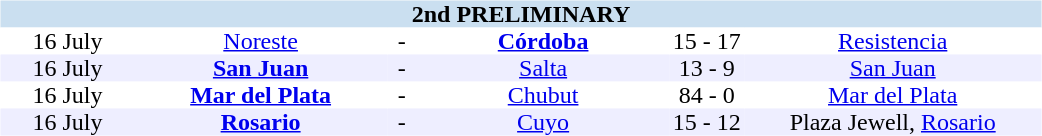<table table width=700>
<tr>
<td width=700 valign="top"><br><table border=0 cellspacing=0 cellpadding=0 style="font-size: 100%; border-collapse: collapse;" width=100%>
<tr bgcolor="#CADFF0">
<td style="font-size:100%"; align="center" colspan="6"><strong>2nd PRELIMINARY</strong></td>
</tr>
<tr align=center bgcolor=#FFFFFF>
<td width=90>16 July</td>
<td width=170><a href='#'>Noreste</a></td>
<td width=20>-</td>
<td width=170><strong><a href='#'>Córdoba</a></strong></td>
<td width=50>15 - 17</td>
<td width=200><a href='#'>Resistencia</a></td>
</tr>
<tr align=center bgcolor=#EEEEFF>
<td width=90>16 July</td>
<td width=170><strong><a href='#'>San Juan</a></strong></td>
<td width=20>-</td>
<td width=170><a href='#'>Salta</a></td>
<td width=50>13 - 9</td>
<td width=200><a href='#'>San Juan</a></td>
</tr>
<tr align=center bgcolor=#FFFFFF>
<td width=90>16 July</td>
<td width=170><strong><a href='#'>Mar del Plata</a></strong></td>
<td width=20>-</td>
<td width=170><a href='#'>Chubut</a></td>
<td width=50>84 - 0</td>
<td width=200><a href='#'>Mar del Plata</a></td>
</tr>
<tr align=center bgcolor=#EEEEFF>
<td width=90>16 July</td>
<td width=170><strong><a href='#'>Rosario</a></strong></td>
<td width=20>-</td>
<td width=170><a href='#'>Cuyo</a></td>
<td width=50>15 - 12</td>
<td width=200>Plaza Jewell, <a href='#'>Rosario</a></td>
</tr>
</table>
</td>
</tr>
</table>
